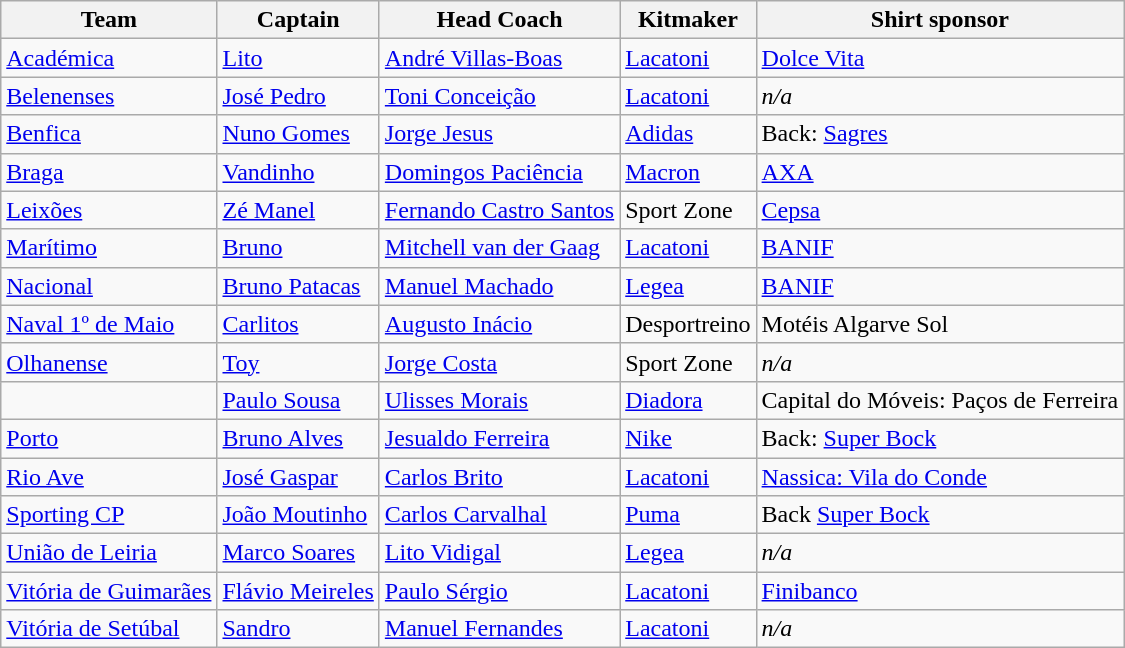<table class="wikitable sortable">
<tr>
<th>Team</th>
<th>Captain</th>
<th>Head Coach</th>
<th>Kitmaker</th>
<th>Shirt sponsor</th>
</tr>
<tr>
<td><a href='#'>Académica</a></td>
<td> <a href='#'>Lito</a></td>
<td> <a href='#'>André Villas-Boas</a></td>
<td><a href='#'>Lacatoni</a></td>
<td><a href='#'>Dolce Vita</a></td>
</tr>
<tr>
<td><a href='#'>Belenenses</a></td>
<td> <a href='#'>José Pedro</a></td>
<td> <a href='#'>Toni Conceição</a></td>
<td><a href='#'>Lacatoni</a></td>
<td><em>n/a</em></td>
</tr>
<tr>
<td><a href='#'>Benfica</a></td>
<td> <a href='#'>Nuno Gomes</a></td>
<td> <a href='#'>Jorge Jesus</a></td>
<td><a href='#'>Adidas</a></td>
<td Front: >Back: <a href='#'>Sagres</a></td>
</tr>
<tr>
<td><a href='#'>Braga</a></td>
<td> <a href='#'>Vandinho</a></td>
<td> <a href='#'>Domingos Paciência</a></td>
<td><a href='#'>Macron</a></td>
<td><a href='#'>AXA</a></td>
</tr>
<tr>
<td><a href='#'>Leixões</a></td>
<td> <a href='#'>Zé Manel</a></td>
<td> <a href='#'>Fernando Castro Santos</a></td>
<td>Sport Zone</td>
<td><a href='#'>Cepsa</a></td>
</tr>
<tr>
<td><a href='#'>Marítimo</a></td>
<td> <a href='#'>Bruno</a></td>
<td> <a href='#'>Mitchell van der Gaag</a></td>
<td><a href='#'>Lacatoni</a></td>
<td><a href='#'>BANIF</a></td>
</tr>
<tr>
<td><a href='#'>Nacional</a></td>
<td> <a href='#'>Bruno Patacas</a></td>
<td> <a href='#'>Manuel Machado</a></td>
<td><a href='#'>Legea</a></td>
<td><a href='#'>BANIF</a></td>
</tr>
<tr>
<td><a href='#'>Naval 1º de Maio</a></td>
<td> <a href='#'>Carlitos</a></td>
<td> <a href='#'>Augusto Inácio</a></td>
<td>Desportreino</td>
<td>Motéis Algarve Sol</td>
</tr>
<tr>
<td><a href='#'>Olhanense</a></td>
<td> <a href='#'>Toy</a></td>
<td> <a href='#'>Jorge Costa</a></td>
<td>Sport Zone</td>
<td><em>n/a</em></td>
</tr>
<tr>
<td></td>
<td> <a href='#'>Paulo Sousa</a></td>
<td> <a href='#'>Ulisses Morais</a></td>
<td><a href='#'>Diadora</a></td>
<td>Capital do Móveis: Paços de Ferreira</td>
</tr>
<tr>
<td><a href='#'>Porto</a></td>
<td> <a href='#'>Bruno Alves</a></td>
<td> <a href='#'>Jesualdo Ferreira</a></td>
<td><a href='#'>Nike</a></td>
<td Front: >Back: <a href='#'>Super Bock</a></td>
</tr>
<tr>
<td><a href='#'>Rio Ave</a></td>
<td> <a href='#'>José Gaspar</a></td>
<td> <a href='#'>Carlos Brito</a></td>
<td><a href='#'>Lacatoni</a></td>
<td><a href='#'>Nassica: Vila do Conde</a></td>
</tr>
<tr>
<td><a href='#'>Sporting CP</a></td>
<td> <a href='#'>João Moutinho</a></td>
<td> <a href='#'>Carlos Carvalhal</a></td>
<td><a href='#'>Puma</a></td>
<td Front: >Back <a href='#'>Super Bock</a></td>
</tr>
<tr>
<td><a href='#'>União de Leiria</a></td>
<td> <a href='#'>Marco Soares</a></td>
<td> <a href='#'>Lito Vidigal</a></td>
<td><a href='#'>Legea</a></td>
<td><em>n/a</em></td>
</tr>
<tr>
<td><a href='#'>Vitória de Guimarães</a></td>
<td> <a href='#'>Flávio Meireles</a></td>
<td> <a href='#'>Paulo Sérgio</a></td>
<td><a href='#'>Lacatoni</a></td>
<td><a href='#'>Finibanco</a></td>
</tr>
<tr>
<td><a href='#'>Vitória de Setúbal</a></td>
<td> <a href='#'>Sandro</a></td>
<td> <a href='#'>Manuel Fernandes</a></td>
<td><a href='#'>Lacatoni</a></td>
<td><em>n/a</em></td>
</tr>
</table>
